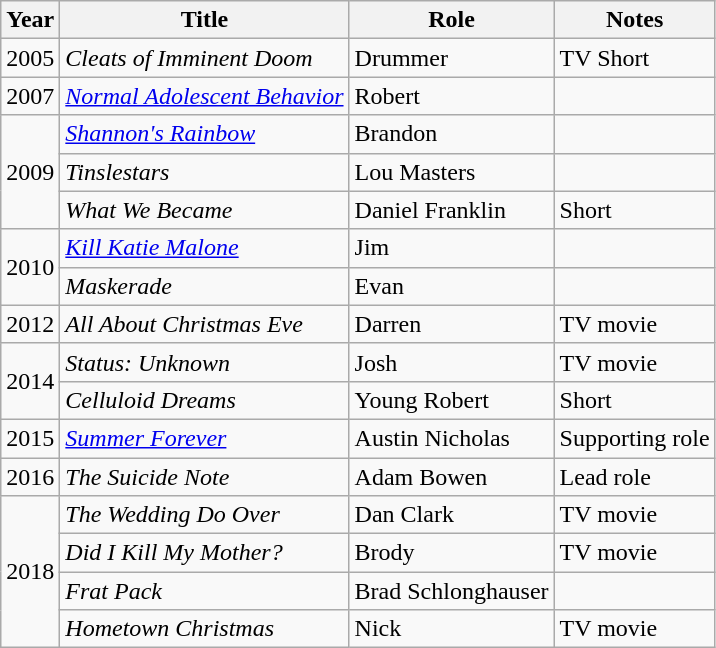<table class="wikitable sortable">
<tr>
<th>Year</th>
<th>Title</th>
<th>Role</th>
<th class="unsortable">Notes</th>
</tr>
<tr>
<td>2005</td>
<td><em>Cleats of Imminent Doom</em></td>
<td>Drummer</td>
<td>TV Short</td>
</tr>
<tr>
<td>2007</td>
<td><em><a href='#'>Normal Adolescent Behavior </a></em></td>
<td>Robert</td>
<td></td>
</tr>
<tr>
<td rowspan="3">2009</td>
<td><em><a href='#'>Shannon's Rainbow </a></em></td>
<td>Brandon</td>
<td></td>
</tr>
<tr>
<td><em>Tinslestars</em></td>
<td>Lou Masters</td>
<td></td>
</tr>
<tr>
<td><em>What We Became</em></td>
<td>Daniel Franklin</td>
<td>Short</td>
</tr>
<tr>
<td rowspan="2">2010</td>
<td><em><a href='#'>Kill Katie Malone</a></em></td>
<td>Jim</td>
<td></td>
</tr>
<tr>
<td><em>Maskerade</em></td>
<td>Evan</td>
<td></td>
</tr>
<tr>
<td>2012</td>
<td><em>All About Christmas Eve</em></td>
<td>Darren</td>
<td>TV movie</td>
</tr>
<tr>
<td rowspan="2">2014</td>
<td><em>Status: Unknown</em></td>
<td>Josh</td>
<td>TV movie</td>
</tr>
<tr>
<td><em>Celluloid Dreams</em></td>
<td>Young Robert</td>
<td>Short</td>
</tr>
<tr>
<td>2015</td>
<td><em><a href='#'>Summer Forever</a></em></td>
<td>Austin Nicholas</td>
<td>Supporting role</td>
</tr>
<tr>
<td>2016</td>
<td><em>The Suicide Note</em></td>
<td>Adam Bowen</td>
<td>Lead role</td>
</tr>
<tr>
<td rowspan="4">2018</td>
<td><em>The Wedding Do Over</em></td>
<td>Dan Clark</td>
<td>TV movie</td>
</tr>
<tr>
<td><em>Did I Kill My Mother?</em></td>
<td>Brody</td>
<td>TV movie</td>
</tr>
<tr>
<td><em>Frat Pack</em></td>
<td>Brad Schlonghauser</td>
<td></td>
</tr>
<tr>
<td><em>Hometown Christmas</em></td>
<td>Nick</td>
<td>TV movie</td>
</tr>
</table>
